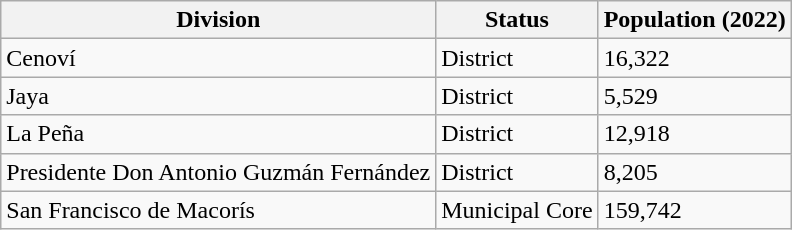<table class="wikitable sortable">
<tr>
<th>Division</th>
<th>Status</th>
<th>Population (2022)</th>
</tr>
<tr>
<td>Cenoví</td>
<td>District</td>
<td>16,322</td>
</tr>
<tr>
<td>Jaya</td>
<td>District</td>
<td>5,529</td>
</tr>
<tr>
<td>La Peña</td>
<td>District</td>
<td>12,918</td>
</tr>
<tr>
<td>Presidente Don Antonio Guzmán Fernández</td>
<td>District</td>
<td>8,205</td>
</tr>
<tr>
<td>San Francisco de Macorís</td>
<td>Municipal Core</td>
<td>159,742</td>
</tr>
</table>
